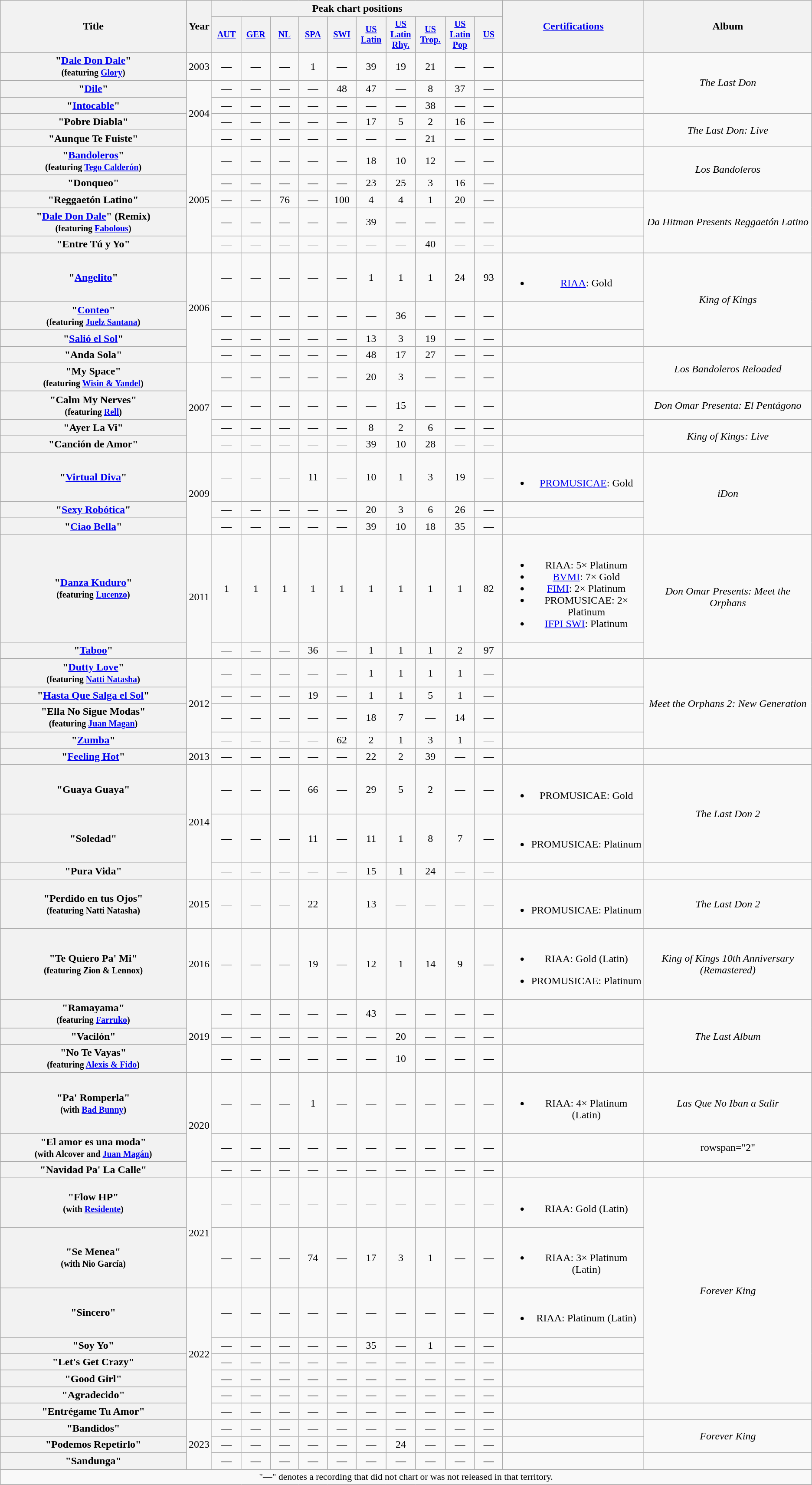<table class="wikitable plainrowheaders" style="text-align:center;" border="1">
<tr>
<th scope="col" rowspan="2" style="width:20em;">Title</th>
<th scope="col" rowspan="2" style="width:1em;">Year</th>
<th scope="col" colspan="10">Peak chart positions</th>
<th scope="col" rowspan="2" style="width:14em;"><a href='#'>Certifications</a></th>
<th scope="col" rowspan="2" style="width:18em;">Album</th>
</tr>
<tr>
<th scope="col" style="width:3em;font-size:85%;"><a href='#'>AUT</a> <br></th>
<th scope="col" style="width:3em;font-size:85%;"><a href='#'>GER</a><br></th>
<th scope="col" style="width:3em;font-size:85%;"><a href='#'>NL</a><br></th>
<th scope="col" style="width:3em;font-size:85%;"><a href='#'>SPA</a><br></th>
<th scope="col" style="width:3em;font-size:85%;"><a href='#'>SWI</a><br></th>
<th scope="col" style="width:3em;font-size:85%;"><a href='#'>US <br> Latin</a><br></th>
<th scope="col" style="width:3em;font-size:85%;"><a href='#'>US <br> Latin <br> Rhy.</a><br></th>
<th scope="col" style="width:3em;font-size:85%;"><a href='#'>US <br> Trop.</a><br></th>
<th scope="col" style="width:3em;font-size:85%;"><a href='#'>US <br> Latin<br>Pop</a><br></th>
<th scope="col" style="width:3em;font-size:85%;"><a href='#'>US</a><br></th>
</tr>
<tr>
<th scope="row">"<a href='#'>Dale Don Dale</a>"<br><small>(featuring <a href='#'>Glory</a>)</small></th>
<td>2003</td>
<td>—</td>
<td>—</td>
<td>—</td>
<td>1</td>
<td>—</td>
<td>39</td>
<td>19</td>
<td>21</td>
<td>—</td>
<td>—</td>
<td></td>
<td rowspan="3"><em>The Last Don</em></td>
</tr>
<tr>
<th scope="row">"<a href='#'>Dile</a>"</th>
<td rowspan="4">2004</td>
<td>—</td>
<td>—</td>
<td>—</td>
<td>—</td>
<td>48</td>
<td>47</td>
<td>—</td>
<td>8</td>
<td>37</td>
<td>—</td>
<td></td>
</tr>
<tr>
<th scope="row">"<a href='#'>Intocable</a>"</th>
<td>—</td>
<td>—</td>
<td>—</td>
<td>—</td>
<td>—</td>
<td>—</td>
<td>—</td>
<td>38</td>
<td>—</td>
<td>—</td>
<td></td>
</tr>
<tr>
<th scope="row">"Pobre Diabla"</th>
<td>—</td>
<td>—</td>
<td>—</td>
<td>—</td>
<td>—</td>
<td>17</td>
<td>5</td>
<td>2</td>
<td>16</td>
<td>—</td>
<td></td>
<td rowspan="2"><em>The Last Don: Live</em></td>
</tr>
<tr>
<th scope="row">"Aunque Te Fuiste"</th>
<td>—</td>
<td>—</td>
<td>—</td>
<td>—</td>
<td>—</td>
<td>—</td>
<td>—</td>
<td>21</td>
<td>—</td>
<td>—</td>
<td></td>
</tr>
<tr>
<th scope="row">"<a href='#'>Bandoleros</a>"<br><small>(featuring <a href='#'>Tego Calderón</a>)</small></th>
<td rowspan="5">2005</td>
<td>—</td>
<td>—</td>
<td>—</td>
<td>—</td>
<td>—</td>
<td>18</td>
<td>10</td>
<td>12</td>
<td>—</td>
<td>—</td>
<td></td>
<td rowspan="2"><em>Los Bandoleros</em></td>
</tr>
<tr>
<th scope="row">"Donqueo"</th>
<td>—</td>
<td>—</td>
<td>—</td>
<td>—</td>
<td>—</td>
<td>23</td>
<td>25</td>
<td>3</td>
<td>16</td>
<td>—</td>
<td></td>
</tr>
<tr>
<th scope="row">"Reggaetón Latino"</th>
<td>—</td>
<td>—</td>
<td>76</td>
<td>—</td>
<td>100</td>
<td>4</td>
<td>4</td>
<td>1</td>
<td>20</td>
<td>—</td>
<td></td>
<td rowspan="3"><em>Da Hitman Presents Reggaetón Latino</em></td>
</tr>
<tr>
<th scope="row">"<a href='#'>Dale Don Dale</a>" (Remix)<br><small>(featuring <a href='#'>Fabolous</a>)</small></th>
<td>—</td>
<td>—</td>
<td>—</td>
<td>—</td>
<td>—</td>
<td>39</td>
<td>—</td>
<td>—</td>
<td>—</td>
<td>—</td>
<td></td>
</tr>
<tr>
<th scope="row">"Entre Tú y Yo"</th>
<td>—</td>
<td>—</td>
<td>—</td>
<td>—</td>
<td>—</td>
<td>—</td>
<td>—</td>
<td>40</td>
<td>—</td>
<td>—</td>
<td></td>
</tr>
<tr>
<th scope="row">"<a href='#'>Angelito</a>"</th>
<td rowspan="4">2006</td>
<td>—</td>
<td>—</td>
<td>—</td>
<td>—</td>
<td>—</td>
<td>1</td>
<td>1</td>
<td>1</td>
<td>24</td>
<td>93</td>
<td><br><ul><li><a href='#'>RIAA</a>: Gold</li></ul></td>
<td rowspan="3"><em>King of Kings</em></td>
</tr>
<tr>
<th scope="row">"<a href='#'>Conteo</a>"<br><small>(featuring <a href='#'>Juelz Santana</a>)</small></th>
<td>—</td>
<td>—</td>
<td>—</td>
<td>—</td>
<td>—</td>
<td>—</td>
<td>36</td>
<td>—</td>
<td>—</td>
<td>—</td>
<td></td>
</tr>
<tr>
<th scope="row">"<a href='#'>Salió el Sol</a>"</th>
<td>—</td>
<td>—</td>
<td>—</td>
<td>—</td>
<td>—</td>
<td>13</td>
<td>3</td>
<td>19</td>
<td>—</td>
<td>—</td>
<td></td>
</tr>
<tr>
<th scope="row">"Anda Sola"</th>
<td>—</td>
<td>—</td>
<td>—</td>
<td>—</td>
<td>—</td>
<td>48</td>
<td>17</td>
<td>27</td>
<td>—</td>
<td>—</td>
<td></td>
<td rowspan="2"><em>Los Bandoleros Reloaded</em></td>
</tr>
<tr>
<th scope="row">"My Space"<br><small>(featuring <a href='#'>Wisin & Yandel</a>)</small></th>
<td rowspan="4">2007</td>
<td>—</td>
<td>—</td>
<td>—</td>
<td>—</td>
<td>—</td>
<td>20</td>
<td>3</td>
<td>—</td>
<td>—</td>
<td>—</td>
<td></td>
</tr>
<tr>
<th scope="row">"Calm My Nerves"<br><small>(featuring <a href='#'>Rell</a>)</small></th>
<td>—</td>
<td>—</td>
<td>—</td>
<td>—</td>
<td>—</td>
<td>—</td>
<td>15</td>
<td>—</td>
<td>—</td>
<td>—</td>
<td></td>
<td><em>Don Omar Presenta: El Pentágono</em></td>
</tr>
<tr>
<th scope="row">"Ayer La Vi"</th>
<td>—</td>
<td>—</td>
<td>—</td>
<td>—</td>
<td>—</td>
<td>8</td>
<td>2</td>
<td>6</td>
<td>—</td>
<td>—</td>
<td></td>
<td rowspan="2"><em>King of Kings: Live</em></td>
</tr>
<tr>
<th scope="row">"Canción de Amor"</th>
<td>—</td>
<td>—</td>
<td>—</td>
<td>—</td>
<td>—</td>
<td>39</td>
<td>10</td>
<td>28</td>
<td>—</td>
<td>—</td>
<td></td>
</tr>
<tr>
<th scope="row">"<a href='#'>Virtual Diva</a>"</th>
<td rowspan="3">2009</td>
<td>—</td>
<td>—</td>
<td>—</td>
<td>11</td>
<td>—</td>
<td>10</td>
<td>1</td>
<td>3</td>
<td>19</td>
<td>—</td>
<td><br><ul><li><a href='#'>PROMUSICAE</a>: Gold</li></ul></td>
<td rowspan="3"><em>iDon</em></td>
</tr>
<tr>
<th scope="row">"<a href='#'>Sexy Robótica</a>"</th>
<td>—</td>
<td>—</td>
<td>—</td>
<td>—</td>
<td>—</td>
<td>20</td>
<td>3</td>
<td>6</td>
<td>26</td>
<td>—</td>
<td></td>
</tr>
<tr>
<th scope="row">"<a href='#'>Ciao Bella</a>"</th>
<td>—</td>
<td>—</td>
<td>—</td>
<td>—</td>
<td>—</td>
<td>39</td>
<td>10</td>
<td>18</td>
<td>35</td>
<td>—</td>
<td></td>
</tr>
<tr>
<th scope="row">"<a href='#'>Danza Kuduro</a>"<br><small>(featuring <a href='#'>Lucenzo</a>)</small></th>
<td rowspan="2">2011</td>
<td>1</td>
<td>1</td>
<td>1</td>
<td>1</td>
<td>1</td>
<td>1</td>
<td>1</td>
<td>1</td>
<td>1</td>
<td>82</td>
<td><br><ul><li>RIAA: 5× Platinum</li><li><a href='#'>BVMI</a>: 7× Gold</li><li><a href='#'>FIMI</a>: 2× Platinum</li><li>PROMUSICAE: 2× Platinum</li><li><a href='#'>IFPI SWI</a>: Platinum</li></ul></td>
<td rowspan="2"><em>Don Omar Presents: Meet the Orphans</em></td>
</tr>
<tr>
<th scope="row">"<a href='#'>Taboo</a>"</th>
<td>—</td>
<td>—</td>
<td>—</td>
<td>36</td>
<td>—</td>
<td>1</td>
<td>1</td>
<td>1</td>
<td>2</td>
<td>97</td>
<td></td>
</tr>
<tr>
<th scope="row">"<a href='#'>Dutty Love</a>"<br><small>(featuring <a href='#'>Natti Natasha</a>)</small></th>
<td rowspan="4">2012</td>
<td>—</td>
<td>—</td>
<td>—</td>
<td>—</td>
<td>—</td>
<td>1</td>
<td>1</td>
<td>1</td>
<td>1</td>
<td>—</td>
<td></td>
<td rowspan="4"><em>Meet the Orphans 2: New Generation</em></td>
</tr>
<tr>
<th scope="row">"<a href='#'>Hasta Que Salga el Sol</a>"</th>
<td>—</td>
<td>—</td>
<td>—</td>
<td>19</td>
<td>—</td>
<td>1</td>
<td>1</td>
<td>5</td>
<td>1</td>
<td>—</td>
<td></td>
</tr>
<tr>
<th scope="row">"Ella No Sigue Modas"<br><small>(featuring <a href='#'>Juan Magan</a>)</small></th>
<td>—</td>
<td>—</td>
<td>—</td>
<td>—</td>
<td>—</td>
<td>18</td>
<td>7</td>
<td>—</td>
<td>14</td>
<td>—</td>
<td></td>
</tr>
<tr>
<th scope="row">"<a href='#'>Zumba</a>"</th>
<td>—</td>
<td>—</td>
<td>—</td>
<td>—</td>
<td>62</td>
<td>2</td>
<td>1</td>
<td>3</td>
<td>1</td>
<td>—</td>
<td></td>
</tr>
<tr>
<th scope="row">"<a href='#'>Feeling Hot</a>"</th>
<td>2013</td>
<td>—</td>
<td>—</td>
<td>—</td>
<td>—</td>
<td>—</td>
<td>22</td>
<td>2</td>
<td>39</td>
<td>—</td>
<td>—</td>
<td></td>
<td></td>
</tr>
<tr>
<th scope="row">"Guaya Guaya"</th>
<td rowspan="3">2014</td>
<td>—</td>
<td>—</td>
<td>—</td>
<td>66</td>
<td>—</td>
<td>29</td>
<td>5</td>
<td>2</td>
<td>—</td>
<td>—</td>
<td><br><ul><li>PROMUSICAE: Gold</li></ul></td>
<td rowspan="2"><em>The Last Don 2</em></td>
</tr>
<tr>
<th scope="row">"Soledad"</th>
<td>—</td>
<td>—</td>
<td>—</td>
<td>11</td>
<td>—</td>
<td>11</td>
<td>1</td>
<td>8</td>
<td>7</td>
<td>—</td>
<td><br><ul><li>PROMUSICAE: Platinum</li></ul></td>
</tr>
<tr>
<th scope="row">"Pura Vida"</th>
<td>—</td>
<td>—</td>
<td>—</td>
<td>—</td>
<td>—</td>
<td>15</td>
<td>1</td>
<td>24</td>
<td>—</td>
<td>—</td>
<td></td>
<td></td>
</tr>
<tr>
<th scope="row">"Perdido en tus Ojos"<br><small>(featuring Natti Natasha)</small></th>
<td>2015</td>
<td>—</td>
<td>—</td>
<td>—</td>
<td>22</td>
<td></td>
<td>13</td>
<td>—</td>
<td>—</td>
<td>—</td>
<td>—</td>
<td><br><ul><li>PROMUSICAE: Platinum</li></ul></td>
<td><em>The Last Don 2</em></td>
</tr>
<tr>
<th scope="row">"Te Quiero Pa' Mi"<br><small>(featuring Zion & Lennox)</small></th>
<td>2016</td>
<td>—</td>
<td>—</td>
<td>—</td>
<td>19</td>
<td>—</td>
<td>12</td>
<td>1</td>
<td>14</td>
<td>9</td>
<td>—</td>
<td><br><ul><li>RIAA: Gold (Latin)</li></ul><ul><li>PROMUSICAE: Platinum</li></ul></td>
<td><em>King of Kings 10th Anniversary (Remastered)</em></td>
</tr>
<tr>
<th scope="row">"Ramayama"<br><small>(featuring <a href='#'>Farruko</a>)</small></th>
<td rowspan="3">2019</td>
<td>—</td>
<td>—</td>
<td>—</td>
<td>—</td>
<td>—</td>
<td>43</td>
<td>—</td>
<td>—</td>
<td>—</td>
<td>—</td>
<td></td>
<td rowspan="3"><em>The Last Album</em></td>
</tr>
<tr>
<th scope="row">"Vacilón"</th>
<td>—</td>
<td>—</td>
<td>—</td>
<td>—</td>
<td>—</td>
<td>—</td>
<td>20</td>
<td>—</td>
<td>—</td>
<td>—</td>
<td></td>
</tr>
<tr>
<th scope="row">"No Te Vayas"<br><small>(featuring <a href='#'>Alexis & Fido</a>)</small></th>
<td>—</td>
<td>—</td>
<td>—</td>
<td>—</td>
<td>—</td>
<td>—</td>
<td>10</td>
<td>—</td>
<td>—</td>
<td>—</td>
<td></td>
</tr>
<tr>
<th scope="row">"Pa' Romperla"<br><small>(with <a href='#'>Bad Bunny</a>)</small></th>
<td rowspan="3">2020</td>
<td>—</td>
<td>—</td>
<td>—</td>
<td>1<br></td>
<td>—</td>
<td>—</td>
<td>—</td>
<td>—</td>
<td>—</td>
<td>—</td>
<td><br><ul><li>RIAA: 4× Platinum (Latin)</li></ul></td>
<td><em>Las Que No Iban a Salir  </em></td>
</tr>
<tr>
<th scope="row">"El amor es una moda"<br><small>(with Alcover and <a href='#'>Juan Magán</a>)</small></th>
<td>—</td>
<td>—</td>
<td>—</td>
<td>—</td>
<td>—</td>
<td>—</td>
<td>—</td>
<td>—</td>
<td>—</td>
<td>—</td>
<td></td>
<td>rowspan="2" </td>
</tr>
<tr>
<th scope="row">"Navidad Pa' La Calle"</th>
<td>—</td>
<td>—</td>
<td>—</td>
<td>—</td>
<td>—</td>
<td>—</td>
<td>—</td>
<td>—</td>
<td>—</td>
<td>—</td>
<td></td>
</tr>
<tr>
<th scope="row">"Flow HP"<br><small>(with <a href='#'>Residente</a>)</small></th>
<td rowspan=2>2021</td>
<td>—</td>
<td>—</td>
<td>—</td>
<td>—</td>
<td>—</td>
<td>—</td>
<td>—</td>
<td>—</td>
<td>—</td>
<td>—</td>
<td><br><ul><li>RIAA: Gold (Latin)</li></ul></td>
<td rowspan="7"><em>Forever King</em></td>
</tr>
<tr>
<th scope="row">"Se Menea"<br><small>(with Nio García)</small></th>
<td>—</td>
<td>—</td>
<td>—</td>
<td>74<br></td>
<td>—</td>
<td>17 <br></td>
<td>3 <br></td>
<td>1 <br></td>
<td>—</td>
<td>—</td>
<td><br><ul><li>RIAA: 3× Platinum (Latin)</li></ul></td>
</tr>
<tr>
<th scope="row">"Sincero"</th>
<td rowspan="6">2022</td>
<td>—</td>
<td>—</td>
<td>—</td>
<td>—</td>
<td>—</td>
<td>—</td>
<td>—</td>
<td>—</td>
<td>—</td>
<td>—</td>
<td><br><ul><li>RIAA: Platinum (Latin)</li></ul></td>
</tr>
<tr>
<th scope="row">"Soy Yo"<br></th>
<td>—</td>
<td>—</td>
<td>—</td>
<td>—</td>
<td>—</td>
<td>35</td>
<td>—</td>
<td>1</td>
<td>—</td>
<td>—</td>
<td></td>
</tr>
<tr>
<th scope="row">"Let's Get Crazy"<br></th>
<td>—</td>
<td>—</td>
<td>—</td>
<td>—</td>
<td>—</td>
<td>—</td>
<td>—</td>
<td>—</td>
<td>—</td>
<td>—</td>
<td></td>
</tr>
<tr>
<th scope="row">"Good Girl"<br></th>
<td>—</td>
<td>—</td>
<td>—</td>
<td>—</td>
<td>—</td>
<td>—</td>
<td>—</td>
<td>—</td>
<td>—</td>
<td>—</td>
<td></td>
</tr>
<tr>
<th scope="row">"Agradecido"</th>
<td>—</td>
<td>—</td>
<td>—</td>
<td>—</td>
<td>—</td>
<td>—</td>
<td>—</td>
<td>—</td>
<td>—</td>
<td>—</td>
<td></td>
</tr>
<tr>
<th scope="row">"Entrégame Tu Amor"<br></th>
<td>—</td>
<td>—</td>
<td>—</td>
<td>—</td>
<td>—</td>
<td>—</td>
<td>—</td>
<td>—</td>
<td>—</td>
<td>—</td>
<td></td>
<td></td>
</tr>
<tr>
<th scope="row">"Bandidos"<br></th>
<td rowspan="3">2023</td>
<td>—</td>
<td>—</td>
<td>—</td>
<td>—</td>
<td>—</td>
<td>—</td>
<td>—</td>
<td>—</td>
<td>—</td>
<td>—</td>
<td></td>
<td rowspan="2"><em>Forever King</em></td>
</tr>
<tr>
<th scope="row">"Podemos Repetirlo"<br></th>
<td>—</td>
<td>—</td>
<td>—</td>
<td>—</td>
<td>—</td>
<td>—</td>
<td>24</td>
<td>—</td>
<td>—</td>
<td>—</td>
<td></td>
</tr>
<tr>
<th scope="row">"Sandunga"<br></th>
<td>—</td>
<td>—</td>
<td>—</td>
<td>—</td>
<td>—</td>
<td>—</td>
<td>—</td>
<td>—</td>
<td>—</td>
<td>—</td>
<td></td>
<td></td>
</tr>
<tr>
<td colspan="14" style="font-size:90%">"—" denotes a recording that did not chart or was not released in that territory.</td>
</tr>
</table>
